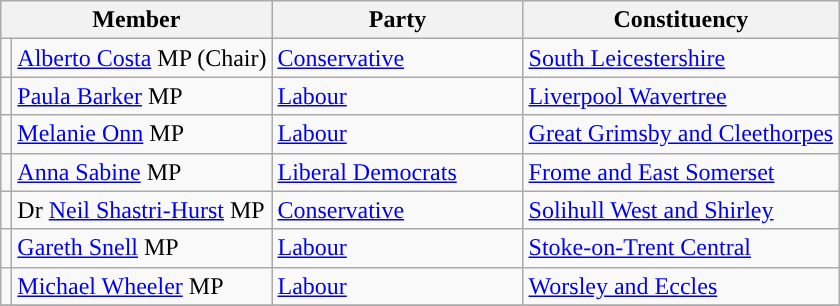<table class="wikitable">
<tr>
<th width="160px" colspan="2" valign="top">Member</th>
<th width="160px" valign="top">Party</th>
<th valign="top">Constituency</th>
</tr>
<tr>
<td style="color:inherit;background:"></td>
<td><a href='#'>Alberto Costa</a> MP (Chair)</td>
<td><a href='#'>Conservative</a></td>
<td><a href='#'>South Leicestershire</a></td>
</tr>
<tr>
<td style="color:inherit;background:"></td>
<td><a href='#'>Paula Barker</a> MP</td>
<td><a href='#'>Labour</a></td>
<td><a href='#'>Liverpool Wavertree</a></td>
</tr>
<tr>
<td style="color:inherit;background:"></td>
<td><a href='#'>Melanie Onn</a> MP</td>
<td><a href='#'>Labour</a></td>
<td><a href='#'>Great Grimsby and Cleethorpes</a></td>
</tr>
<tr>
<td style="color:inherit;background:"></td>
<td><a href='#'>Anna Sabine</a> MP</td>
<td><a href='#'>Liberal Democrats</a></td>
<td><a href='#'>Frome and East Somerset</a></td>
</tr>
<tr>
<td style="color:inherit;background:"></td>
<td>Dr <a href='#'>Neil Shastri-Hurst</a> MP</td>
<td><a href='#'>Conservative</a></td>
<td><a href='#'>Solihull West and Shirley</a></td>
</tr>
<tr>
<td style="color:inherit;background:"></td>
<td><a href='#'>Gareth Snell</a> MP</td>
<td><a href='#'>Labour</a></td>
<td><a href='#'>Stoke-on-Trent Central</a></td>
</tr>
<tr>
<td style="color:inherit;background:"></td>
<td><a href='#'>Michael Wheeler</a> MP</td>
<td><a href='#'>Labour</a></td>
<td><a href='#'>Worsley and Eccles</a></td>
</tr>
<tr>
</tr>
</table>
